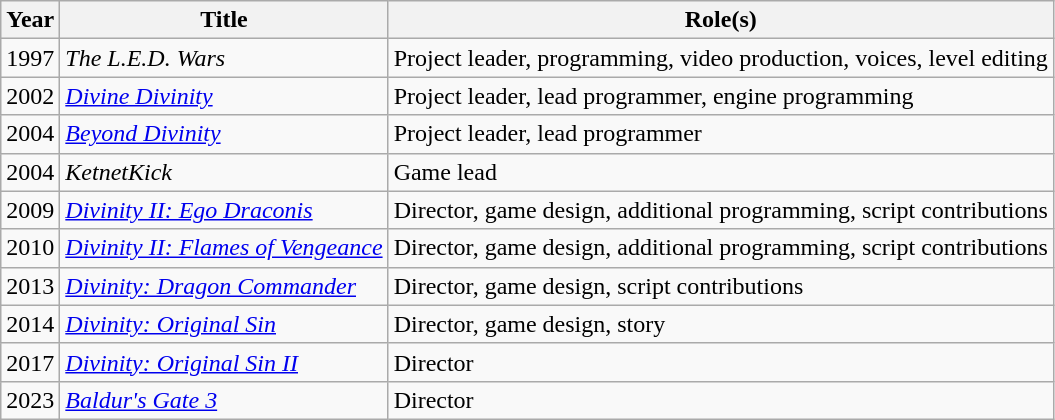<table class="wikitable sortable">
<tr>
<th>Year</th>
<th>Title</th>
<th>Role(s)</th>
</tr>
<tr>
<td>1997</td>
<td><em>The L.E.D. Wars</em></td>
<td>Project leader, programming, video production, voices, level editing</td>
</tr>
<tr>
<td>2002</td>
<td><em><a href='#'>Divine Divinity</a></em></td>
<td>Project leader, lead programmer, engine programming</td>
</tr>
<tr>
<td>2004</td>
<td><em><a href='#'>Beyond Divinity</a></em></td>
<td>Project leader, lead programmer</td>
</tr>
<tr>
<td>2004</td>
<td><em>KetnetKick</em></td>
<td>Game lead</td>
</tr>
<tr>
<td>2009</td>
<td><em><a href='#'>Divinity II: Ego Draconis</a></em></td>
<td>Director, game design, additional programming, script contributions</td>
</tr>
<tr>
<td>2010</td>
<td><em><a href='#'>Divinity II: Flames of Vengeance</a></em></td>
<td>Director, game design, additional programming, script contributions</td>
</tr>
<tr>
<td>2013</td>
<td><em><a href='#'>Divinity: Dragon Commander</a></em></td>
<td>Director, game design, script contributions</td>
</tr>
<tr>
<td>2014</td>
<td><em><a href='#'>Divinity: Original Sin</a></em></td>
<td>Director, game design, story</td>
</tr>
<tr>
<td>2017</td>
<td><em><a href='#'>Divinity: Original Sin II</a></em></td>
<td>Director</td>
</tr>
<tr>
<td>2023</td>
<td><em><a href='#'>Baldur's Gate 3</a></em></td>
<td>Director</td>
</tr>
</table>
